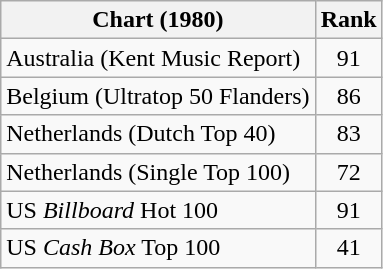<table class="wikitable sortable">
<tr>
<th>Chart (1980)</th>
<th>Rank</th>
</tr>
<tr>
<td>Australia (Kent Music Report)</td>
<td align="center">91</td>
</tr>
<tr>
<td>Belgium (Ultratop 50 Flanders)</td>
<td align="center">86</td>
</tr>
<tr>
<td>Netherlands (Dutch Top 40)</td>
<td align="center">83</td>
</tr>
<tr>
<td>Netherlands (Single Top 100)</td>
<td align="center">72</td>
</tr>
<tr>
<td>US <em>Billboard</em> Hot 100</td>
<td align="center">91</td>
</tr>
<tr>
<td>US <em>Cash Box</em> Top 100</td>
<td align="center">41</td>
</tr>
</table>
